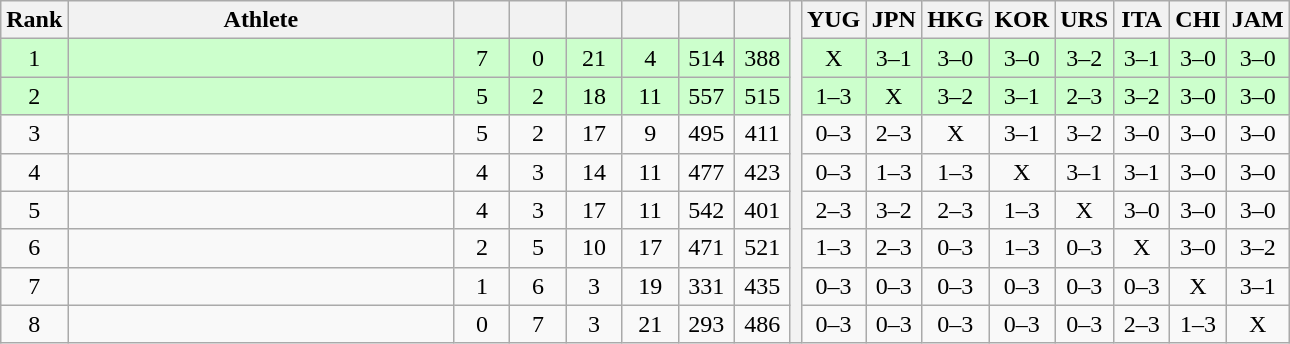<table class="wikitable" style="text-align:center">
<tr>
<th>Rank</th>
<th width=250>Athlete</th>
<th width=30></th>
<th width=30></th>
<th width=30></th>
<th width=30></th>
<th width=30></th>
<th width=30></th>
<th rowspan=9></th>
<th width=30>YUG</th>
<th width=30>JPN</th>
<th width=30>HKG</th>
<th width=30>KOR</th>
<th width=30>URS</th>
<th width=30>ITA</th>
<th width=30>CHI</th>
<th width=30>JAM</th>
</tr>
<tr style="background-color:#ccffcc;">
<td>1</td>
<td align=left></td>
<td>7</td>
<td>0</td>
<td>21</td>
<td>4</td>
<td>514</td>
<td>388</td>
<td>X</td>
<td>3–1</td>
<td>3–0</td>
<td>3–0</td>
<td>3–2</td>
<td>3–1</td>
<td>3–0</td>
<td>3–0</td>
</tr>
<tr style="background-color:#ccffcc;">
<td>2</td>
<td align=left></td>
<td>5</td>
<td>2</td>
<td>18</td>
<td>11</td>
<td>557</td>
<td>515</td>
<td>1–3</td>
<td>X</td>
<td>3–2</td>
<td>3–1</td>
<td>2–3</td>
<td>3–2</td>
<td>3–0</td>
<td>3–0</td>
</tr>
<tr>
<td>3</td>
<td align=left></td>
<td>5</td>
<td>2</td>
<td>17</td>
<td>9</td>
<td>495</td>
<td>411</td>
<td>0–3</td>
<td>2–3</td>
<td>X</td>
<td>3–1</td>
<td>3–2</td>
<td>3–0</td>
<td>3–0</td>
<td>3–0</td>
</tr>
<tr>
<td>4</td>
<td align=left></td>
<td>4</td>
<td>3</td>
<td>14</td>
<td>11</td>
<td>477</td>
<td>423</td>
<td>0–3</td>
<td>1–3</td>
<td>1–3</td>
<td>X</td>
<td>3–1</td>
<td>3–1</td>
<td>3–0</td>
<td>3–0</td>
</tr>
<tr>
<td>5</td>
<td align=left></td>
<td>4</td>
<td>3</td>
<td>17</td>
<td>11</td>
<td>542</td>
<td>401</td>
<td>2–3</td>
<td>3–2</td>
<td>2–3</td>
<td>1–3</td>
<td>X</td>
<td>3–0</td>
<td>3–0</td>
<td>3–0</td>
</tr>
<tr>
<td>6</td>
<td align=left></td>
<td>2</td>
<td>5</td>
<td>10</td>
<td>17</td>
<td>471</td>
<td>521</td>
<td>1–3</td>
<td>2–3</td>
<td>0–3</td>
<td>1–3</td>
<td>0–3</td>
<td>X</td>
<td>3–0</td>
<td>3–2</td>
</tr>
<tr>
<td>7</td>
<td align=left></td>
<td>1</td>
<td>6</td>
<td>3</td>
<td>19</td>
<td>331</td>
<td>435</td>
<td>0–3</td>
<td>0–3</td>
<td>0–3</td>
<td>0–3</td>
<td>0–3</td>
<td>0–3</td>
<td>X</td>
<td>3–1</td>
</tr>
<tr>
<td>8</td>
<td align=left></td>
<td>0</td>
<td>7</td>
<td>3</td>
<td>21</td>
<td>293</td>
<td>486</td>
<td>0–3</td>
<td>0–3</td>
<td>0–3</td>
<td>0–3</td>
<td>0–3</td>
<td>2–3</td>
<td>1–3</td>
<td>X</td>
</tr>
</table>
